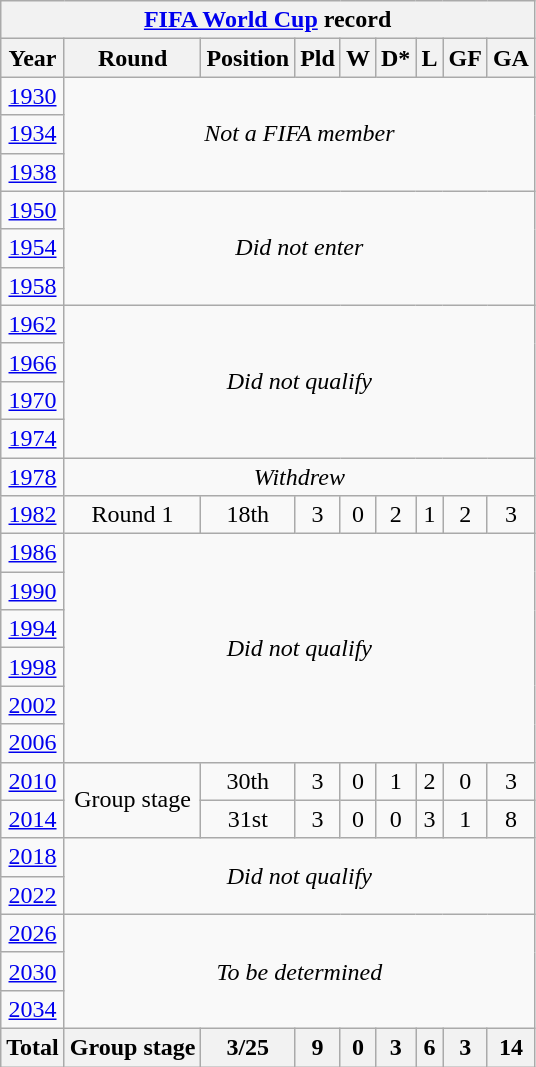<table class="wikitable" style="text-align: center;">
<tr>
<th colspan=9><a href='#'>FIFA World Cup</a> record</th>
</tr>
<tr>
<th>Year</th>
<th>Round</th>
<th>Position</th>
<th>Pld</th>
<th>W</th>
<th>D*</th>
<th>L</th>
<th>GF</th>
<th>GA</th>
</tr>
<tr>
<td> <a href='#'>1930</a></td>
<td rowspan=3 colspan=8><em>Not a FIFA member</em></td>
</tr>
<tr>
<td> <a href='#'>1934</a></td>
</tr>
<tr>
<td> <a href='#'>1938</a></td>
</tr>
<tr>
<td> <a href='#'>1950</a></td>
<td rowspan=3 colspan=8><em>Did not enter</em></td>
</tr>
<tr>
<td> <a href='#'>1954</a></td>
</tr>
<tr>
<td> <a href='#'>1958</a></td>
</tr>
<tr>
<td> <a href='#'>1962</a></td>
<td rowspan=4 colspan=8><em>Did not qualify</em></td>
</tr>
<tr>
<td> <a href='#'>1966</a></td>
</tr>
<tr>
<td> <a href='#'>1970</a></td>
</tr>
<tr>
<td> <a href='#'>1974</a></td>
</tr>
<tr>
<td> <a href='#'>1978</a></td>
<td colspan=8><em>Withdrew</em></td>
</tr>
<tr>
<td> <a href='#'>1982</a></td>
<td>Round 1</td>
<td>18th</td>
<td>3</td>
<td>0</td>
<td>2</td>
<td>1</td>
<td>2</td>
<td>3</td>
</tr>
<tr>
<td> <a href='#'>1986</a></td>
<td rowspan=6 colspan=8><em>Did not qualify</em></td>
</tr>
<tr>
<td> <a href='#'>1990</a></td>
</tr>
<tr>
<td> <a href='#'>1994</a></td>
</tr>
<tr>
<td> <a href='#'>1998</a></td>
</tr>
<tr>
<td>  <a href='#'>2002</a></td>
</tr>
<tr>
<td> <a href='#'>2006</a></td>
</tr>
<tr>
<td> <a href='#'>2010</a></td>
<td rowspan=2>Group stage</td>
<td>30th</td>
<td>3</td>
<td>0</td>
<td>1</td>
<td>2</td>
<td>0</td>
<td>3</td>
</tr>
<tr>
<td> <a href='#'>2014</a></td>
<td>31st</td>
<td>3</td>
<td>0</td>
<td>0</td>
<td>3</td>
<td>1</td>
<td>8</td>
</tr>
<tr>
<td> <a href='#'>2018</a></td>
<td rowspan=2 colspan=8><em>Did not qualify</em></td>
</tr>
<tr>
<td> <a href='#'>2022</a></td>
</tr>
<tr>
<td>   <a href='#'>2026</a></td>
<td colspan=8 rowspan=3><em>To be determined</em></td>
</tr>
<tr>
<td>   <a href='#'>2030</a></td>
</tr>
<tr>
<td> <a href='#'>2034</a></td>
</tr>
<tr>
<th>Total</th>
<th>Group stage</th>
<th>3/25</th>
<th>9</th>
<th>0</th>
<th>3</th>
<th>6</th>
<th>3</th>
<th>14</th>
</tr>
</table>
